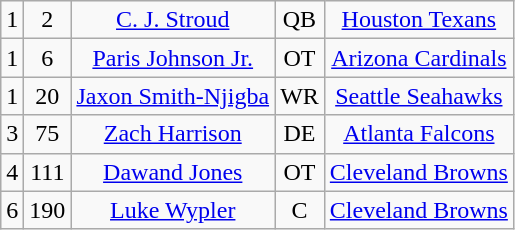<table class="wikitable" style="text-align:center">
<tr>
<td>1</td>
<td>2</td>
<td><a href='#'>C. J. Stroud</a></td>
<td>QB</td>
<td><a href='#'>Houston Texans</a></td>
</tr>
<tr>
<td>1</td>
<td>6</td>
<td><a href='#'>Paris Johnson Jr.</a></td>
<td>OT</td>
<td><a href='#'>Arizona Cardinals</a></td>
</tr>
<tr>
<td>1</td>
<td>20</td>
<td><a href='#'>Jaxon Smith-Njigba</a></td>
<td>WR</td>
<td><a href='#'>Seattle Seahawks</a></td>
</tr>
<tr>
<td>3</td>
<td>75</td>
<td><a href='#'>Zach Harrison</a></td>
<td>DE</td>
<td><a href='#'>Atlanta Falcons</a></td>
</tr>
<tr>
<td>4</td>
<td>111</td>
<td><a href='#'>Dawand Jones</a></td>
<td>OT</td>
<td><a href='#'>Cleveland Browns</a></td>
</tr>
<tr>
<td>6</td>
<td>190</td>
<td><a href='#'>Luke Wypler</a></td>
<td>C</td>
<td><a href='#'>Cleveland Browns</a></td>
</tr>
</table>
